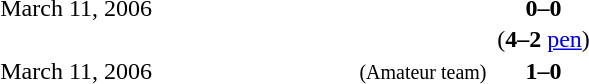<table width=100% cellspacing=1>
<tr>
<th width=120></th>
<th width=220></th>
<th width=70></th>
<th width=220></th>
<th></th>
</tr>
<tr>
<td align=right>March 11, 2006</td>
<td align=right><strong></strong></td>
<td align=center><strong>0–0</strong></td>
<td><strong></strong></td>
</tr>
<tr>
<td></td>
<td></td>
<td align=center>(<strong>4–2</strong> <a href='#'>pen</a>)</td>
<td></td>
</tr>
<tr>
<td align=right>March 11, 2006</td>
<td align=right><small>(Amateur team)</small> <strong></strong></td>
<td align=center><strong>1–0</strong></td>
<td><strong></strong></td>
</tr>
</table>
